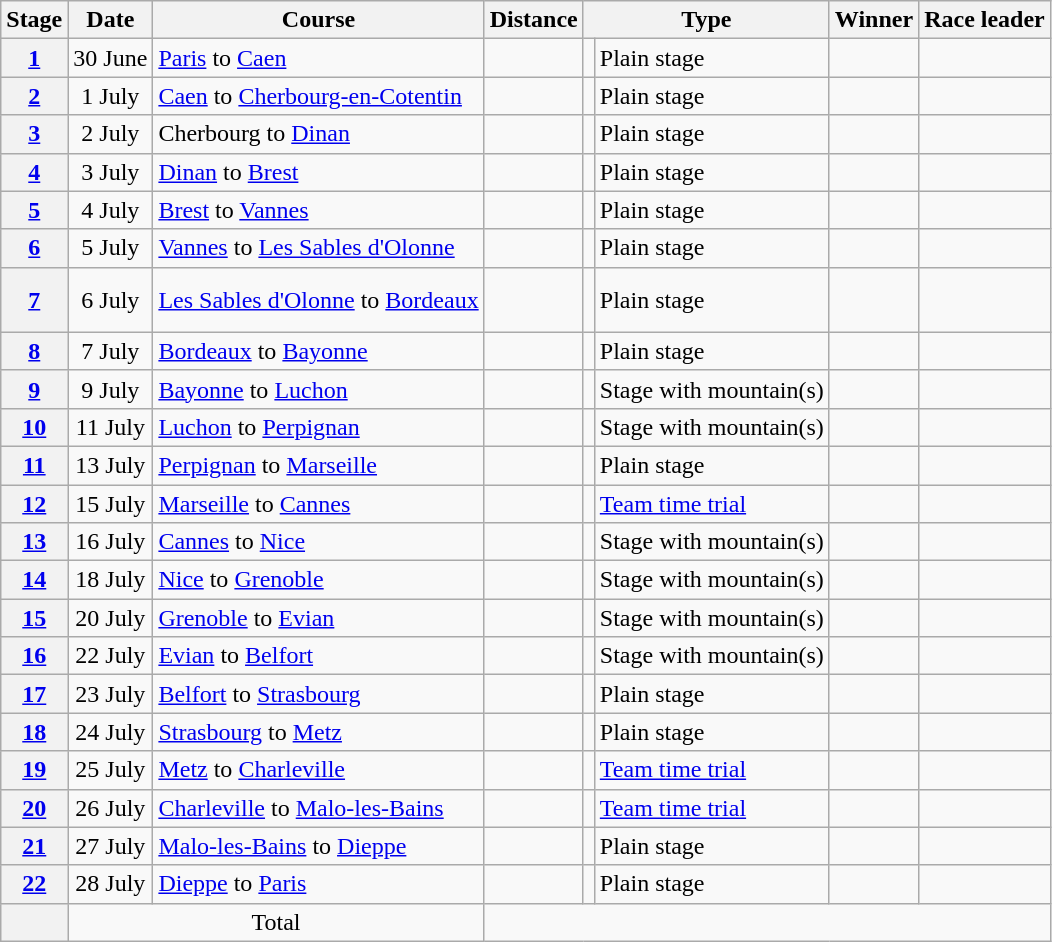<table class="wikitable">
<tr>
<th scope="col">Stage</th>
<th scope="col">Date</th>
<th scope="col">Course</th>
<th scope="col">Distance</th>
<th scope="col" colspan="2">Type</th>
<th scope="col">Winner</th>
<th scope="col">Race leader</th>
</tr>
<tr>
<th scope="row"><a href='#'>1</a></th>
<td style="text-align:center;">30 June</td>
<td><a href='#'>Paris</a> to <a href='#'>Caen</a></td>
<td></td>
<td></td>
<td>Plain stage</td>
<td></td>
<td></td>
</tr>
<tr>
<th scope="row"><a href='#'>2</a></th>
<td style="text-align:center;">1 July</td>
<td><a href='#'>Caen</a> to <a href='#'>Cherbourg-en-Cotentin</a></td>
<td></td>
<td></td>
<td>Plain stage</td>
<td></td>
<td></td>
</tr>
<tr>
<th scope="row"><a href='#'>3</a></th>
<td style="text-align:center;">2 July</td>
<td>Cherbourg to <a href='#'>Dinan</a></td>
<td></td>
<td></td>
<td>Plain stage</td>
<td></td>
<td></td>
</tr>
<tr>
<th scope="row"><a href='#'>4</a></th>
<td style="text-align:center;">3 July</td>
<td><a href='#'>Dinan</a> to <a href='#'>Brest</a></td>
<td></td>
<td></td>
<td>Plain stage</td>
<td></td>
<td></td>
</tr>
<tr>
<th scope="row"><a href='#'>5</a></th>
<td style="text-align:center;">4 July</td>
<td><a href='#'>Brest</a> to <a href='#'>Vannes</a></td>
<td></td>
<td></td>
<td>Plain stage</td>
<td></td>
<td></td>
</tr>
<tr>
<th scope="row"><a href='#'>6</a></th>
<td style="text-align:center;">5 July</td>
<td><a href='#'>Vannes</a> to <a href='#'>Les Sables d'Olonne</a></td>
<td></td>
<td></td>
<td>Plain stage</td>
<td></td>
<td></td>
</tr>
<tr>
<th scope="row"><a href='#'>7</a></th>
<td style="text-align:center;">6 July</td>
<td><a href='#'>Les Sables d'Olonne</a> to <a href='#'>Bordeaux</a></td>
<td></td>
<td></td>
<td>Plain stage</td>
<td></td>
<td><br><br></td>
</tr>
<tr>
<th scope="row"><a href='#'>8</a></th>
<td style="text-align:center;">7 July</td>
<td><a href='#'>Bordeaux</a> to <a href='#'>Bayonne</a></td>
<td></td>
<td></td>
<td>Plain stage</td>
<td></td>
<td></td>
</tr>
<tr>
<th scope="row"><a href='#'>9</a></th>
<td style="text-align:center;">9 July</td>
<td><a href='#'>Bayonne</a> to <a href='#'>Luchon</a></td>
<td style="text-align:center;"></td>
<td></td>
<td>Stage with mountain(s)</td>
<td></td>
<td></td>
</tr>
<tr>
<th scope="row"><a href='#'>10</a></th>
<td style="text-align:center;">11 July</td>
<td><a href='#'>Luchon</a> to <a href='#'>Perpignan</a></td>
<td style="text-align:center;"></td>
<td></td>
<td>Stage with mountain(s)</td>
<td></td>
<td></td>
</tr>
<tr>
<th scope="row"><a href='#'>11</a></th>
<td style="text-align:center;">13 July</td>
<td><a href='#'>Perpignan</a> to <a href='#'>Marseille</a></td>
<td></td>
<td></td>
<td>Plain stage</td>
<td></td>
<td></td>
</tr>
<tr>
<th scope="row"><a href='#'>12</a></th>
<td style="text-align:center;">15 July</td>
<td><a href='#'>Marseille</a> to <a href='#'>Cannes</a></td>
<td style="text-align:center;"></td>
<td></td>
<td><a href='#'>Team time trial</a></td>
<td></td>
<td></td>
</tr>
<tr>
<th scope="row"><a href='#'>13</a></th>
<td style="text-align:center;">16 July</td>
<td><a href='#'>Cannes</a> to <a href='#'>Nice</a></td>
<td style="text-align:center;"></td>
<td></td>
<td>Stage with mountain(s)</td>
<td></td>
<td></td>
</tr>
<tr>
<th scope="row"><a href='#'>14</a></th>
<td style="text-align:center;">18 July</td>
<td><a href='#'>Nice</a> to <a href='#'>Grenoble</a></td>
<td style="text-align:center;"></td>
<td></td>
<td>Stage with mountain(s)</td>
<td></td>
<td></td>
</tr>
<tr>
<th scope="row"><a href='#'>15</a></th>
<td style="text-align:center;">20 July</td>
<td><a href='#'>Grenoble</a> to <a href='#'>Evian</a></td>
<td style="text-align:center;"></td>
<td></td>
<td>Stage with mountain(s)</td>
<td></td>
<td></td>
</tr>
<tr>
<th scope="row"><a href='#'>16</a></th>
<td style="text-align:center;">22 July</td>
<td><a href='#'>Evian</a> to <a href='#'>Belfort</a></td>
<td style="text-align:center;"></td>
<td></td>
<td>Stage with mountain(s)</td>
<td></td>
<td></td>
</tr>
<tr>
<th scope="row"><a href='#'>17</a></th>
<td style="text-align:center;">23 July</td>
<td><a href='#'>Belfort</a> to <a href='#'>Strasbourg</a></td>
<td></td>
<td></td>
<td>Plain stage</td>
<td></td>
<td></td>
</tr>
<tr>
<th scope="row"><a href='#'>18</a></th>
<td style="text-align:center;">24 July</td>
<td><a href='#'>Strasbourg</a> to <a href='#'>Metz</a></td>
<td></td>
<td></td>
<td>Plain stage</td>
<td></td>
<td></td>
</tr>
<tr>
<th scope="row"><a href='#'>19</a></th>
<td style="text-align:center;">25 July</td>
<td><a href='#'>Metz</a> to <a href='#'>Charleville</a></td>
<td style="text-align:center;"></td>
<td></td>
<td><a href='#'>Team time trial</a></td>
<td></td>
<td></td>
</tr>
<tr>
<th scope="row"><a href='#'>20</a></th>
<td style="text-align:center;">26 July</td>
<td><a href='#'>Charleville</a> to <a href='#'>Malo-les-Bains</a></td>
<td style="text-align:center;"></td>
<td></td>
<td><a href='#'>Team time trial</a></td>
<td></td>
<td></td>
</tr>
<tr>
<th scope="row"><a href='#'>21</a></th>
<td style="text-align:center;">27 July</td>
<td><a href='#'>Malo-les-Bains</a> to <a href='#'>Dieppe</a></td>
<td></td>
<td></td>
<td>Plain stage</td>
<td></td>
<td></td>
</tr>
<tr>
<th scope="row"><a href='#'>22</a></th>
<td style="text-align:center;">28 July</td>
<td><a href='#'>Dieppe</a> to <a href='#'>Paris</a></td>
<td></td>
<td></td>
<td>Plain stage</td>
<td></td>
<td></td>
</tr>
<tr>
<th scope="row"></th>
<td colspan="2" style="text-align:center">Total</td>
<td colspan="5" style="text-align:center"></td>
</tr>
</table>
